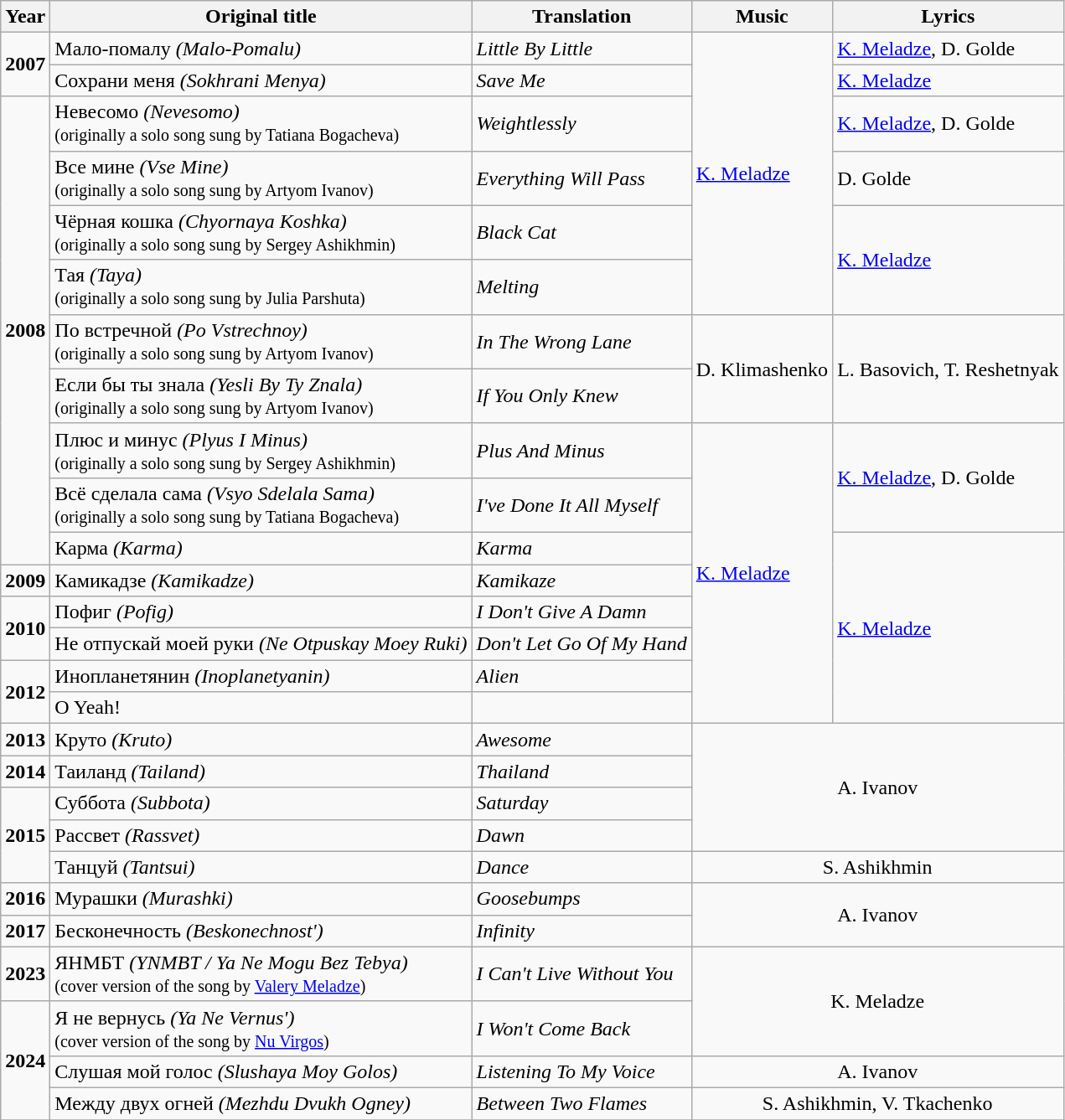<table class="wikitable">
<tr>
<th>Year</th>
<th>Original title</th>
<th>Translation</th>
<th>Music</th>
<th>Lyrics</th>
</tr>
<tr>
<td rowspan="2"><strong>2007</strong></td>
<td>Мало-помалу <em>(Malo-Pomalu)</em></td>
<td><em>Little By Little</em></td>
<td rowspan="6"><a href='#'>K. Meladze</a></td>
<td><a href='#'>K. Meladze</a>, D. Golde</td>
</tr>
<tr>
<td>Сохрани меня <em>(Sokhrani Menya)</em></td>
<td><em>Save Me</em></td>
<td><a href='#'>K. Meladze</a></td>
</tr>
<tr>
<td rowspan="9"><strong>2008</strong></td>
<td>Невесомо <em>(Nevesomo)</em><br><small>(originally a solo song sung by Tatiana Bogacheva)</small></td>
<td><em>Weightlessly</em></td>
<td><a href='#'>K. Meladze</a>, D. Golde</td>
</tr>
<tr>
<td>Все мине <em>(Vse Mine)</em><br><small>(originally a solo song sung by Artyom Ivanov)</small></td>
<td><em>Everything Will Pass</em></td>
<td>D. Golde</td>
</tr>
<tr>
<td>Чёрная кошка <em>(Chyornaya Koshka)</em><br><small>(originally a solo song sung by Sergey Ashikhmin)</small></td>
<td><em>Black Cat</em></td>
<td rowspan="2"><a href='#'>K. Meladze</a></td>
</tr>
<tr>
<td>Тая <em>(Taya)</em><br><small>(originally a solo song sung by Julia Parshuta)</small></td>
<td><em>Melting</em></td>
</tr>
<tr>
<td>По встречной <em>(Po Vstrechnoy)</em><br><small>(originally a solo song sung by Artyom Ivanov)</small></td>
<td><em>In The Wrong Lane</em></td>
<td rowspan="2">D. Klimashenko</td>
<td rowspan="2">L. Basovich, T. Reshetnyak</td>
</tr>
<tr>
<td>Если бы ты знала <em>(Yesli By Ty Znala)</em><br><small>(originally a solo song sung by Artyom Ivanov)</small></td>
<td><em>If You Only Knew</em></td>
</tr>
<tr>
<td>Плюс и минус <em>(Plyus I Minus)</em><br><small>(originally a solo song sung by Sergey Ashikhmin)</small></td>
<td><em>Plus And Minus</em></td>
<td rowspan="8"><a href='#'>K. Meladze</a></td>
<td rowspan="2"><a href='#'>K. Meladze</a>, D. Golde</td>
</tr>
<tr>
<td>Всё сделала сама <em>(Vsyo Sdelala Sama)</em><br><small>(originally a solo song sung by Tatiana Bogacheva)</small></td>
<td><em>I've Done It All Myself</em></td>
</tr>
<tr>
<td>Карма <em>(Karma)</em></td>
<td><em>Karma</em></td>
<td rowspan="6"><a href='#'>K. Meladze</a></td>
</tr>
<tr>
<td><strong>2009</strong></td>
<td>Камикадзе <em>(Kamikadze)</em></td>
<td><em>Kamikaze</em></td>
</tr>
<tr>
<td rowspan="2"><strong>2010</strong></td>
<td>Пофиг <em>(Pofig)</em></td>
<td><em>I Don't Give A Damn</em></td>
</tr>
<tr>
<td>Не отпускай моей руки <em>(Ne Otpuskay Moey Ruki)</em></td>
<td><em>Don't Let Go Of My Hand</em></td>
</tr>
<tr>
<td rowspan="2"><strong>2012</strong></td>
<td>Инопланетянин <em>(Inoplanetyanin)</em></td>
<td><em>Alien</em></td>
</tr>
<tr>
<td>O Yeah!</td>
<td></td>
</tr>
<tr>
<td><strong>2013</strong></td>
<td>Круто <em>(Kruto)</em></td>
<td><em>Awesome</em></td>
<td colspan=2; rowspan=4; align="center">A. Ivanov</td>
</tr>
<tr>
<td><strong>2014</strong></td>
<td>Таиланд <em>(Tailand)</em></td>
<td><em>Thailand</em></td>
</tr>
<tr>
<td rowspan=3><strong>2015</strong></td>
<td>Суббота <em>(Subbota)</em></td>
<td><em>Saturday</em></td>
</tr>
<tr>
<td>Рассвет <em>(Rassvet)</em></td>
<td><em>Dawn</em></td>
</tr>
<tr>
<td>Танцуй <em>(Tantsui)</em></td>
<td><em>Dance</em></td>
<td colspan=2; align="center">S. Ashikhmin</td>
</tr>
<tr>
<td><strong>2016</strong></td>
<td>Мурашки <em>(Murashki)</em></td>
<td><em>Goosebumps</em></td>
<td colspan=2; rowspan=2; align="center">A. Ivanov</td>
</tr>
<tr>
<td><strong>2017</strong></td>
<td>Бесконечность <em>(Beskonechnost')</em></td>
<td><em>Infinity</em></td>
</tr>
<tr>
<td><strong>2023</strong></td>
<td>ЯНМБТ <em>(YNMBT / Ya Ne Mogu Bez Tebya)</em><br><small>(cover version of the song by <a href='#'>Valery Meladze</a>)</small></td>
<td><em>I Can't Live Without You</em></td>
<td colspan=2; rowspan=2; align="center">K. Meladze</td>
</tr>
<tr>
<td rowspan=3><strong>2024</strong></td>
<td>Я не вернусь <em>(Ya Ne Vernus')</em><br><small>(cover version of the song by <a href='#'>Nu Virgos</a>)</small></td>
<td><em>I Won't Come Back</em></td>
</tr>
<tr>
<td>Слушая мой голос <em>(Slushaya Moy Golos)</em></td>
<td><em>Listening To My Voice</em></td>
<td colspan=2; align="center">A. Ivanov</td>
</tr>
<tr>
<td>Между двух огней <em>(Mezhdu Dvukh Ogney)</em></td>
<td><em>Between Two Flames</em></td>
<td colspan=2; align="center">S. Ashikhmin, V. Tkachenko</td>
</tr>
<tr>
</tr>
</table>
